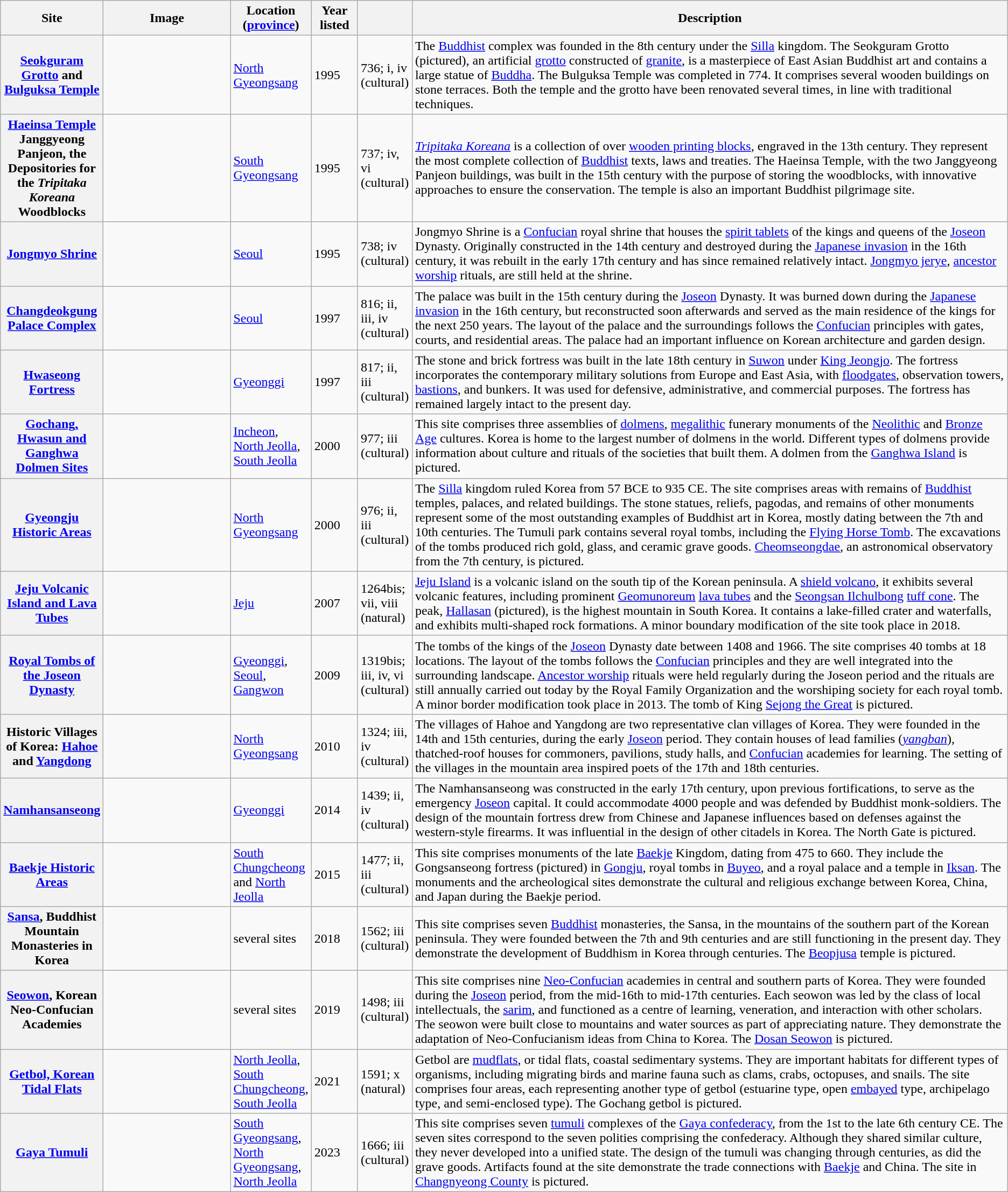<table class="wikitable sortable plainrowheaders">
<tr>
<th style="width:100px;" scope="col">Site</th>
<th class="unsortable"  style="width:150px;" scope="col">Image</th>
<th style="width:80px;" scope="col">Location (<a href='#'>province</a>)</th>
<th style="width:50px;" scope="col">Year listed</th>
<th style="width:60px;" scope="col" data-sort-type="number"></th>
<th scope="col" class="unsortable">Description</th>
</tr>
<tr>
<th scope="row"><a href='#'>Seokguram Grotto</a> and <a href='#'>Bulguksa Temple</a></th>
<td></td>
<td><a href='#'>North Gyeongsang</a></td>
<td>1995</td>
<td>736; i, iv (cultural)</td>
<td>The <a href='#'>Buddhist</a> complex was founded in the 8th century under the <a href='#'>Silla</a> kingdom. The Seokguram Grotto (pictured), an artificial <a href='#'>grotto</a> constructed of <a href='#'>granite</a>, is a masterpiece of East Asian Buddhist art and contains a large statue of <a href='#'>Buddha</a>. The Bulguksa Temple was completed in 774. It comprises several wooden buildings on stone terraces. Both the temple and the grotto have been renovated several times, in line with traditional techniques.</td>
</tr>
<tr>
<th scope="row"><a href='#'>Haeinsa Temple</a> Janggyeong Panjeon, the Depositories for the <em>Tripitaka Koreana</em> Woodblocks</th>
<td></td>
<td><a href='#'>South Gyeongsang</a></td>
<td>1995</td>
<td>737; iv, vi (cultural)</td>
<td><em><a href='#'>Tripitaka Koreana</a></em> is a collection of over  <a href='#'>wooden printing blocks</a>, engraved in the 13th century. They represent the most complete collection of <a href='#'>Buddhist</a> texts, laws and treaties. The Haeinsa Temple, with the two Janggyeong Panjeon buildings, was built in the 15th century with the purpose of storing the woodblocks, with innovative approaches to ensure the conservation. The temple is also an important Buddhist pilgrimage site.</td>
</tr>
<tr>
<th scope="row"><a href='#'>Jongmyo Shrine</a></th>
<td></td>
<td><a href='#'>Seoul</a></td>
<td>1995</td>
<td>738; iv (cultural)</td>
<td>Jongmyo Shrine is a <a href='#'>Confucian</a> royal shrine that houses the <a href='#'>spirit tablets</a> of the kings and queens of the <a href='#'>Joseon</a> Dynasty. Originally constructed in the 14th century and destroyed during the <a href='#'>Japanese invasion</a> in the 16th century, it was rebuilt in the early 17th century and has since remained relatively intact. <a href='#'>Jongmyo jerye</a>, <a href='#'>ancestor worship</a> rituals, are still held at the shrine.</td>
</tr>
<tr>
<th scope="row"><a href='#'>Changdeokgung Palace Complex</a></th>
<td></td>
<td><a href='#'>Seoul</a></td>
<td>1997</td>
<td>816; ii, iii, iv (cultural)</td>
<td>The palace was built in the 15th century during the <a href='#'>Joseon</a> Dynasty. It was burned down during the <a href='#'>Japanese invasion</a> in the 16th century, but reconstructed soon afterwards and served as the main residence of the kings for the next 250 years. The layout of the palace and the surroundings follows the <a href='#'>Confucian</a> principles with gates, courts, and residential areas. The palace had an important influence on Korean architecture and garden design.</td>
</tr>
<tr>
<th scope="row"><a href='#'>Hwaseong Fortress</a></th>
<td></td>
<td><a href='#'>Gyeonggi</a></td>
<td>1997</td>
<td>817; ii, iii (cultural)</td>
<td>The stone and brick fortress was built in the late 18th century in <a href='#'>Suwon</a> under <a href='#'>King Jeongjo</a>. The fortress incorporates the contemporary military solutions from Europe and East Asia, with <a href='#'>floodgates</a>, observation towers, <a href='#'>bastions</a>, and bunkers. It was used for defensive, administrative, and commercial purposes. The fortress has remained largely intact to the present day.</td>
</tr>
<tr>
<th scope="row"><a href='#'>Gochang, Hwasun and Ganghwa Dolmen Sites</a></th>
<td></td>
<td><a href='#'>Incheon</a>, <a href='#'>North Jeolla</a>, <a href='#'>South Jeolla</a></td>
<td>2000</td>
<td>977; iii (cultural)</td>
<td>This site comprises three assemblies of <a href='#'>dolmens</a>, <a href='#'>megalithic</a> funerary monuments of the <a href='#'>Neolithic</a> and <a href='#'>Bronze Age</a> cultures. Korea is home to the largest number of dolmens in the world. Different types of dolmens provide information about culture and rituals of the societies that built them. A dolmen from the <a href='#'>Ganghwa Island</a> is pictured.</td>
</tr>
<tr>
<th scope="row"><a href='#'>Gyeongju Historic Areas</a></th>
<td></td>
<td><a href='#'>North Gyeongsang</a></td>
<td>2000</td>
<td>976; ii, iii (cultural)</td>
<td>The <a href='#'>Silla</a> kingdom ruled Korea from 57 BCE to 935 CE. The site comprises areas with remains of <a href='#'>Buddhist</a> temples, palaces, and related buildings. The stone statues, reliefs, pagodas, and remains of other monuments represent some of the most outstanding examples of Buddhist art in Korea, mostly dating between the 7th and 10th centuries. The Tumuli park contains several royal tombs, including the <a href='#'>Flying Horse Tomb</a>. The excavations of the tombs produced rich gold, glass, and ceramic grave goods. <a href='#'>Cheomseongdae</a>, an astronomical observatory from the 7th century, is pictured.</td>
</tr>
<tr>
<th scope="row"><a href='#'>Jeju Volcanic Island and Lava Tubes</a></th>
<td></td>
<td><a href='#'>Jeju</a></td>
<td>2007</td>
<td>1264bis; vii, viii (natural)</td>
<td><a href='#'>Jeju Island</a> is a volcanic island on the south tip of the Korean peninsula. A <a href='#'>shield volcano</a>, it exhibits several volcanic features, including prominent <a href='#'>Geomunoreum</a> <a href='#'>lava tubes</a> and the <a href='#'>Seongsan Ilchulbong</a> <a href='#'>tuff cone</a>. The peak, <a href='#'>Hallasan</a> (pictured), is the highest mountain in South Korea. It contains a lake-filled crater and waterfalls, and exhibits multi-shaped rock formations. A minor boundary modification of the site took place in 2018.</td>
</tr>
<tr>
<th scope="row"><a href='#'>Royal Tombs of the Joseon Dynasty</a></th>
<td></td>
<td><a href='#'>Gyeonggi</a>, <a href='#'>Seoul</a>, <a href='#'>Gangwon</a></td>
<td>2009</td>
<td>1319bis; iii, iv, vi (cultural)</td>
<td>The tombs of the kings of the <a href='#'>Joseon</a> Dynasty date between 1408 and 1966. The site comprises 40 tombs at 18 locations. The layout of the tombs follows the <a href='#'>Confucian</a> principles and they are well integrated into the surrounding landscape. <a href='#'>Ancestor worship</a> rituals were held regularly during the Joseon period and the rituals are still annually carried out today by the Royal Family Organization and the worshiping society for each royal tomb. A minor border modification took place in 2013. The tomb of King <a href='#'>Sejong the Great</a> is pictured.</td>
</tr>
<tr>
<th scope="row">Historic Villages of Korea: <a href='#'>Hahoe</a> and <a href='#'>Yangdong</a></th>
<td></td>
<td><a href='#'>North Gyeongsang</a></td>
<td>2010</td>
<td>1324; iii, iv (cultural)</td>
<td>The villages of Hahoe and Yangdong are two representative clan villages of Korea. They were founded in the 14th and 15th centuries, during the early <a href='#'>Joseon</a> period. They contain houses of lead families (<em><a href='#'>yangban</a></em>), thatched-roof houses for commoners, pavilions, study halls, and <a href='#'>Confucian</a> academies for learning. The setting of the villages in the mountain area inspired poets of the 17th and 18th centuries.</td>
</tr>
<tr>
<th scope="row"><a href='#'>Namhansanseong</a></th>
<td></td>
<td><a href='#'>Gyeonggi</a></td>
<td>2014</td>
<td>1439; ii, iv (cultural)</td>
<td>The Namhansanseong was constructed in the early 17th century, upon previous fortifications, to serve as the emergency <a href='#'>Joseon</a> capital. It could accommodate 4000 people and was defended by Buddhist monk-soldiers. The design of the mountain fortress drew from Chinese and Japanese influences based on defenses against the western-style firearms. It was influential in the design of other citadels in Korea. The North Gate is pictured.</td>
</tr>
<tr>
<th scope="row"><a href='#'>Baekje Historic Areas</a></th>
<td></td>
<td><a href='#'>South Chungcheong</a> and <a href='#'>North Jeolla</a></td>
<td>2015</td>
<td>1477; ii, iii (cultural)</td>
<td>This site comprises monuments of the late <a href='#'>Baekje</a> Kingdom, dating from 475 to 660. They include the Gongsanseong fortress (pictured) in <a href='#'>Gongju</a>, royal tombs in <a href='#'>Buyeo</a>, and a royal palace and a temple in <a href='#'>Iksan</a>. The monuments and the archeological sites demonstrate the cultural and religious exchange between Korea, China, and Japan during the Baekje period.</td>
</tr>
<tr>
<th scope="row"><a href='#'>Sansa</a>, Buddhist Mountain Monasteries in Korea</th>
<td></td>
<td>several sites</td>
<td>2018</td>
<td>1562; iii (cultural)</td>
<td>This site comprises seven <a href='#'>Buddhist</a> monasteries, the Sansa, in the mountains of the southern part of the Korean peninsula. They were founded between the 7th and 9th centuries and are still functioning in the present day. They demonstrate the development of Buddhism in Korea through centuries. The <a href='#'>Beopjusa</a> temple is pictured.</td>
</tr>
<tr>
<th scope="row"><a href='#'>Seowon</a>, Korean Neo-Confucian Academies</th>
<td></td>
<td>several sites</td>
<td>2019</td>
<td>1498; iii (cultural)</td>
<td>This site comprises nine <a href='#'>Neo-Confucian</a> academies in central and southern parts of Korea. They were founded during the <a href='#'>Joseon</a> period, from the mid-16th to mid-17th centuries. Each seowon was led by the class of local intellectuals, the <a href='#'>sarim</a>, and functioned as a centre of learning, veneration, and interaction with other scholars. The seowon were built close to mountains and water sources as part of appreciating nature. They demonstrate the adaptation of Neo-Confucianism ideas from China to Korea. The <a href='#'>Dosan Seowon</a> is pictured.</td>
</tr>
<tr>
<th scope="row"><a href='#'>Getbol, Korean Tidal Flats</a></th>
<td></td>
<td><a href='#'>North Jeolla</a>, <a href='#'>South Chungcheong</a>, <a href='#'>South Jeolla</a></td>
<td>2021</td>
<td>1591; x (natural)</td>
<td>Getbol are <a href='#'>mudflats</a>, or tidal flats, coastal sedimentary systems. They are important habitats for different types of organisms, including migrating birds and marine fauna such as clams, crabs, octopuses, and snails. The site comprises four areas, each representing another type of getbol (estuarine type, open <a href='#'>embayed</a> type, archipelago type, and semi-enclosed type). The Gochang getbol is pictured.</td>
</tr>
<tr>
<th scope="row"><a href='#'>Gaya Tumuli</a></th>
<td></td>
<td><a href='#'>South Gyeongsang</a>, <a href='#'>North Gyeongsang</a>, <a href='#'>North Jeolla</a></td>
<td>2023</td>
<td>1666; iii (cultural)</td>
<td>This site comprises seven <a href='#'>tumuli</a> complexes of the <a href='#'>Gaya confederacy</a>, from the 1st to the late 6th century CE. The seven sites correspond to the seven polities comprising the confederacy. Although they shared similar culture, they never developed into a unified state. The design of the tumuli was changing through centuries, as did the grave goods. Artifacts found at the site demonstrate the trade connections with <a href='#'>Baekje</a> and China. The site in <a href='#'>Changnyeong County</a> is pictured.</td>
</tr>
</table>
